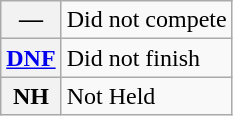<table class="wikitable">
<tr>
<th scope="row">—</th>
<td>Did not compete</td>
</tr>
<tr>
<th scope="row"><a href='#'>DNF</a></th>
<td>Did not finish</td>
</tr>
<tr>
<th scope="row">NH</th>
<td>Not Held</td>
</tr>
</table>
